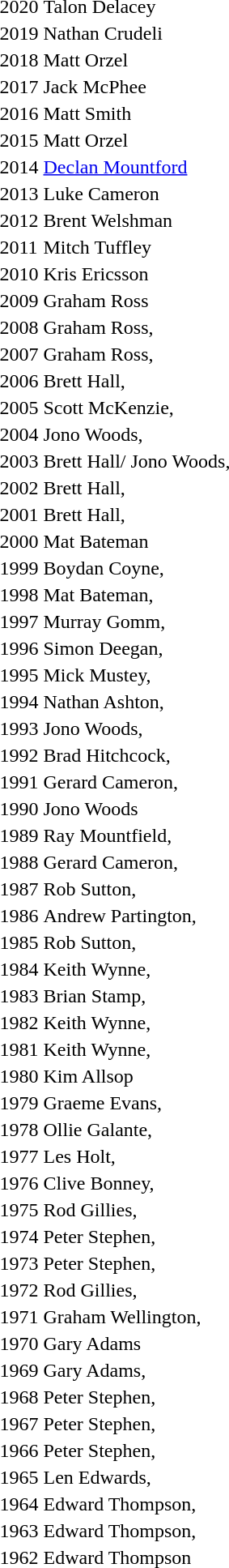<table>
<tr>
<td>2020</td>
<td>Talon Delacey</td>
</tr>
<tr>
<td>2019</td>
<td>Nathan Crudeli</td>
</tr>
<tr>
<td>2018</td>
<td>Matt Orzel</td>
</tr>
<tr>
<td>2017</td>
<td>Jack McPhee</td>
</tr>
<tr>
<td>2016</td>
<td>Matt Smith</td>
</tr>
<tr>
<td>2015</td>
<td>Matt Orzel</td>
</tr>
<tr>
<td>2014</td>
<td><a href='#'>Declan Mountford</a></td>
</tr>
<tr>
<td>2013</td>
<td>Luke Cameron</td>
</tr>
<tr>
<td>2012</td>
<td>Brent Welshman</td>
</tr>
<tr>
<td>2011</td>
<td>Mitch Tuffley</td>
</tr>
<tr>
<td>2010</td>
<td>Kris Ericsson</td>
</tr>
<tr>
<td>2009</td>
<td>Graham Ross</td>
</tr>
<tr>
<td>2008</td>
<td>Graham Ross,</td>
</tr>
<tr>
<td>2007</td>
<td>Graham Ross,</td>
</tr>
<tr>
<td>2006</td>
<td>Brett Hall,</td>
</tr>
<tr>
<td>2005</td>
<td>Scott McKenzie,</td>
</tr>
<tr>
<td>2004</td>
<td>Jono Woods,</td>
</tr>
<tr>
<td>2003</td>
<td>Brett Hall/ Jono Woods,</td>
</tr>
<tr>
<td>2002</td>
<td>Brett Hall,</td>
</tr>
<tr>
<td>2001</td>
<td>Brett Hall,</td>
</tr>
<tr>
<td>2000</td>
<td>Mat Bateman</td>
</tr>
<tr>
<td>1999</td>
<td>Boydan Coyne,</td>
</tr>
<tr>
<td>1998</td>
<td>Mat Bateman,</td>
</tr>
<tr>
<td>1997</td>
<td>Murray Gomm,</td>
</tr>
<tr>
<td>1996</td>
<td>Simon Deegan,</td>
</tr>
<tr>
<td>1995</td>
<td>Mick Mustey,</td>
</tr>
<tr>
<td>1994</td>
<td>Nathan Ashton,</td>
</tr>
<tr>
<td>1993</td>
<td>Jono Woods,</td>
</tr>
<tr>
<td>1992</td>
<td>Brad Hitchcock,</td>
</tr>
<tr>
<td>1991</td>
<td>Gerard Cameron,</td>
</tr>
<tr>
<td>1990</td>
<td>Jono Woods</td>
</tr>
<tr>
<td>1989</td>
<td>Ray Mountfield,</td>
</tr>
<tr>
<td>1988</td>
<td>Gerard Cameron,</td>
</tr>
<tr>
<td>1987</td>
<td>Rob Sutton,</td>
</tr>
<tr>
<td>1986</td>
<td>Andrew Partington,</td>
</tr>
<tr>
<td>1985</td>
<td>Rob Sutton,</td>
</tr>
<tr>
<td>1984</td>
<td>Keith Wynne,</td>
</tr>
<tr>
<td>1983</td>
<td>Brian Stamp,</td>
</tr>
<tr>
<td>1982</td>
<td>Keith Wynne,</td>
</tr>
<tr>
<td>1981</td>
<td>Keith Wynne,</td>
</tr>
<tr>
<td>1980</td>
<td>Kim Allsop</td>
</tr>
<tr>
<td>1979</td>
<td>Graeme Evans,</td>
</tr>
<tr>
<td>1978</td>
<td>Ollie Galante,</td>
</tr>
<tr>
<td>1977</td>
<td>Les Holt,</td>
</tr>
<tr>
<td>1976</td>
<td>Clive Bonney,</td>
</tr>
<tr>
<td>1975</td>
<td>Rod Gillies,</td>
</tr>
<tr>
<td>1974</td>
<td>Peter Stephen,</td>
</tr>
<tr>
<td>1973</td>
<td>Peter Stephen,</td>
</tr>
<tr>
<td>1972</td>
<td>Rod Gillies,</td>
</tr>
<tr>
<td>1971</td>
<td>Graham Wellington,</td>
</tr>
<tr>
<td>1970</td>
<td>Gary Adams</td>
</tr>
<tr>
<td>1969</td>
<td>Gary Adams,</td>
</tr>
<tr>
<td>1968</td>
<td>Peter Stephen,</td>
</tr>
<tr>
<td>1967</td>
<td>Peter Stephen,</td>
</tr>
<tr>
<td>1966</td>
<td>Peter Stephen,</td>
</tr>
<tr>
<td>1965</td>
<td>Len Edwards,</td>
</tr>
<tr>
<td>1964</td>
<td>Edward Thompson,</td>
</tr>
<tr>
<td>1963</td>
<td>Edward Thompson,</td>
</tr>
<tr>
<td>1962</td>
<td>Edward Thompson</td>
</tr>
</table>
